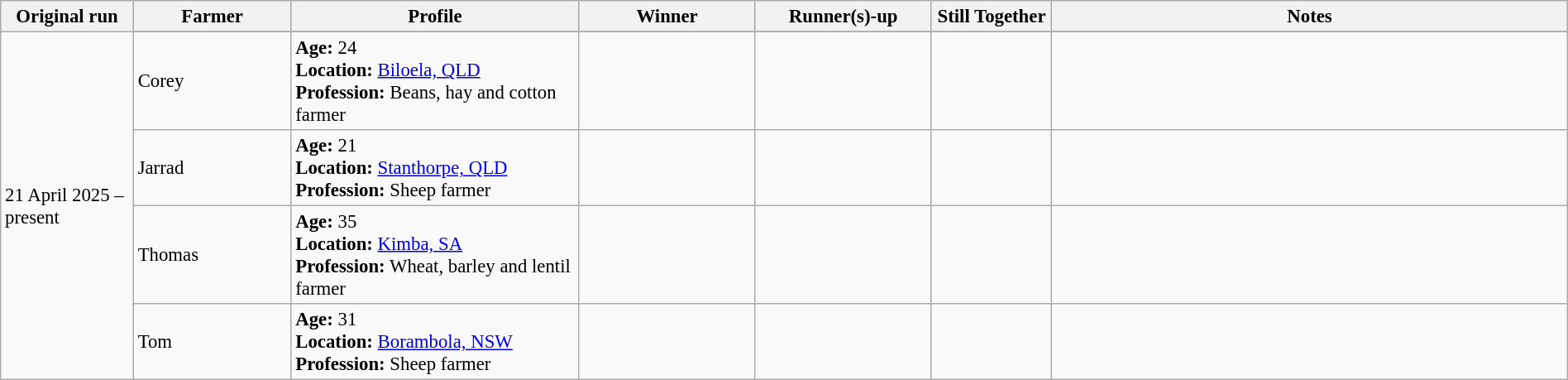<table class="wikitable plainrowheaders" style="font-size:95%; width:100%;">
<tr>
<th width=100>Original run</th>
<th width=120>Farmer</th>
<th width=225>Profile</th>
<th width=135>Winner</th>
<th width=135>Runner(s)-up</th>
<th width=90>Still Together</th>
<th>Notes</th>
</tr>
<tr>
<td rowspan="7">21 April 2025 – present</td>
</tr>
<tr>
<td>Corey</td>
<td><strong>Age:</strong> 24<br><strong>Location:</strong> <a href='#'>Biloela, QLD</a><br><strong>Profession:</strong> Beans, hay and cotton farmer</td>
<td></td>
<td></td>
<td></td>
<td></td>
</tr>
<tr>
<td>Jarrad</td>
<td><strong>Age:</strong> 21<br><strong>Location:</strong> <a href='#'>Stanthorpe, QLD</a><br><strong>Profession:</strong> Sheep farmer</td>
<td></td>
<td></td>
<td></td>
<td></td>
</tr>
<tr>
<td>Thomas</td>
<td><strong>Age:</strong> 35<br><strong>Location:</strong> <a href='#'>Kimba, SA</a><br><strong>Profession:</strong> Wheat, barley and lentil farmer</td>
<td></td>
<td></td>
<td></td>
<td></td>
</tr>
<tr>
<td>Tom</td>
<td><strong>Age:</strong> 31<br><strong>Location:</strong> <a href='#'>Borambola, NSW</a><br><strong>Profession:</strong> Sheep farmer</td>
<td></td>
<td></td>
<td></td>
<td></td>
</tr>
</table>
